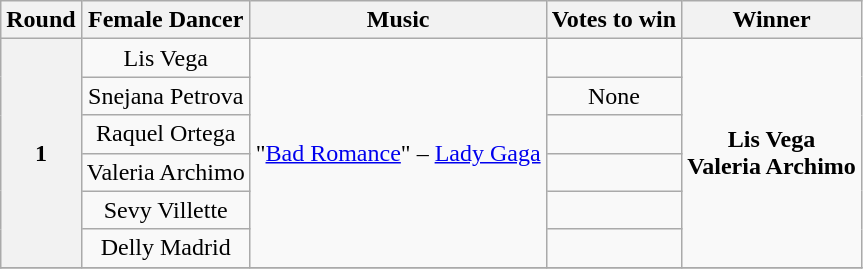<table class="wikitable" style="text-align:center">
<tr>
<th>Round</th>
<th>Female Dancer</th>
<th>Music</th>
<th>Votes to win</th>
<th>Winner</th>
</tr>
<tr>
<th rowspan=6>1</th>
<td> Lis Vega</td>
<td rowspan=6>"<a href='#'>Bad Romance</a>" – <a href='#'>Lady Gaga</a></td>
<td>     </td>
<td rowspan=6><strong>Lis Vega</strong><br><strong>Valeria Archimo</strong></td>
</tr>
<tr>
<td> Snejana Petrova</td>
<td>None</td>
</tr>
<tr>
<td> Raquel Ortega</td>
<td>   </td>
</tr>
<tr>
<td> Valeria Archimo</td>
<td>   </td>
</tr>
<tr>
<td> Sevy Villette</td>
<td>  </td>
</tr>
<tr>
<td> Delly Madrid</td>
<td>  </td>
</tr>
<tr>
</tr>
</table>
